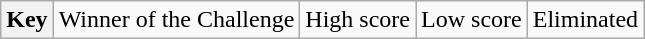<table class="wikitable">
<tr>
<th>Key</th>
<td> Winner of the Challenge</td>
<td> High score</td>
<td> Low score</td>
<td> Eliminated</td>
</tr>
</table>
